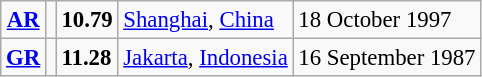<table class="wikitable" style="font-size:95%; position:relative;">
<tr>
<td align=center><strong><a href='#'>AR</a></strong></td>
<td></td>
<td><strong>10.79</strong></td>
<td><a href='#'>Shanghai</a>, <a href='#'>China</a></td>
<td>18 October 1997</td>
</tr>
<tr>
<td align=center><strong><a href='#'>GR</a></strong></td>
<td></td>
<td><strong>11.28</strong></td>
<td><a href='#'>Jakarta</a>, <a href='#'>Indonesia</a></td>
<td>16 September 1987</td>
</tr>
</table>
